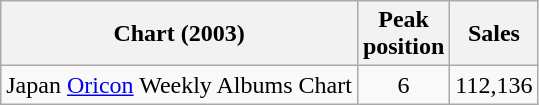<table class="wikitable sortable">
<tr>
<th>Chart (2003)</th>
<th>Peak<br>position</th>
<th>Sales</th>
</tr>
<tr>
<td>Japan <a href='#'>Oricon</a> Weekly Albums Chart</td>
<td align="center">6</td>
<td align="center">112,136</td>
</tr>
</table>
